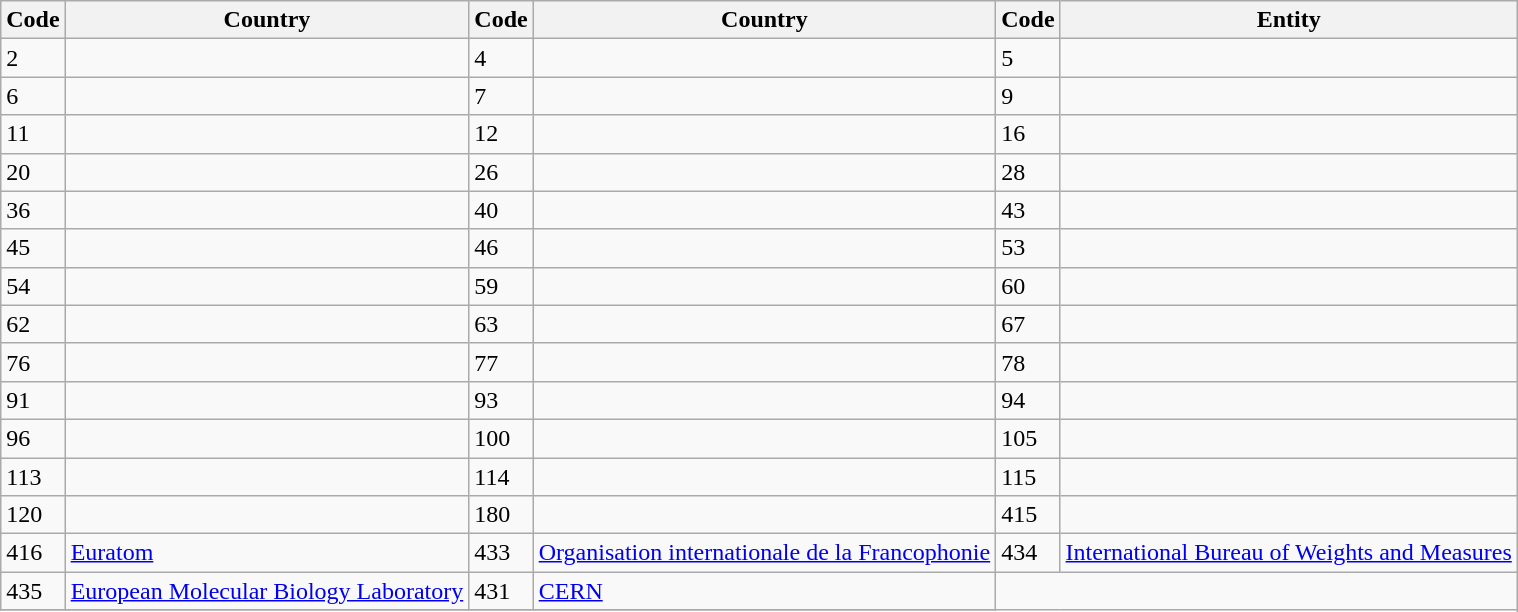<table class="wikitable">
<tr>
<th>Code</th>
<th>Country</th>
<th>Code</th>
<th>Country</th>
<th>Code</th>
<th>Entity</th>
</tr>
<tr>
<td>2</td>
<td></td>
<td>4</td>
<td></td>
<td>5</td>
<td></td>
</tr>
<tr>
<td>6</td>
<td></td>
<td>7</td>
<td></td>
<td>9</td>
<td></td>
</tr>
<tr>
<td>11</td>
<td></td>
<td>12</td>
<td></td>
<td>16</td>
<td></td>
</tr>
<tr>
<td>20</td>
<td></td>
<td>26</td>
<td></td>
<td>28</td>
<td></td>
</tr>
<tr>
<td>36</td>
<td></td>
<td>40</td>
<td></td>
<td>43</td>
<td></td>
</tr>
<tr>
<td>45</td>
<td></td>
<td>46</td>
<td></td>
<td>53</td>
<td></td>
</tr>
<tr>
<td>54</td>
<td></td>
<td>59</td>
<td></td>
<td>60</td>
<td></td>
</tr>
<tr>
<td>62</td>
<td></td>
<td>63</td>
<td></td>
<td>67</td>
<td></td>
</tr>
<tr>
<td>76</td>
<td></td>
<td>77</td>
<td></td>
<td>78</td>
<td></td>
</tr>
<tr>
<td>91</td>
<td></td>
<td>93</td>
<td></td>
<td>94</td>
<td></td>
</tr>
<tr>
<td>96</td>
<td></td>
<td>100</td>
<td></td>
<td>105</td>
<td></td>
</tr>
<tr>
<td>113</td>
<td></td>
<td>114</td>
<td></td>
<td>115</td>
<td></td>
</tr>
<tr>
<td>120</td>
<td></td>
<td>180</td>
<td></td>
<td>415</td>
<td></td>
</tr>
<tr>
<td>416</td>
<td> <a href='#'>Euratom</a></td>
<td>433</td>
<td> <a href='#'>Organisation internationale de la Francophonie</a></td>
<td>434</td>
<td><a href='#'>International Bureau of Weights and Measures</a></td>
</tr>
<tr>
<td>435</td>
<td><a href='#'>European Molecular Biology Laboratory</a></td>
<td>431</td>
<td><a href='#'>CERN</a></td>
</tr>
<tr>
</tr>
</table>
